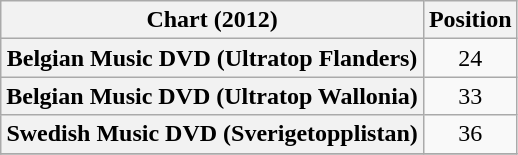<table class="wikitable sortable plainrowheaders"  style="text-align:center;">
<tr>
<th>Chart (2012)</th>
<th>Position</th>
</tr>
<tr>
<th scope="row">Belgian Music DVD (Ultratop Flanders)</th>
<td>24</td>
</tr>
<tr>
<th scope="row">Belgian Music DVD (Ultratop Wallonia)</th>
<td>33</td>
</tr>
<tr>
<th scope="row">Swedish Music DVD (Sverigetopplistan)</th>
<td>36</td>
</tr>
<tr>
</tr>
</table>
